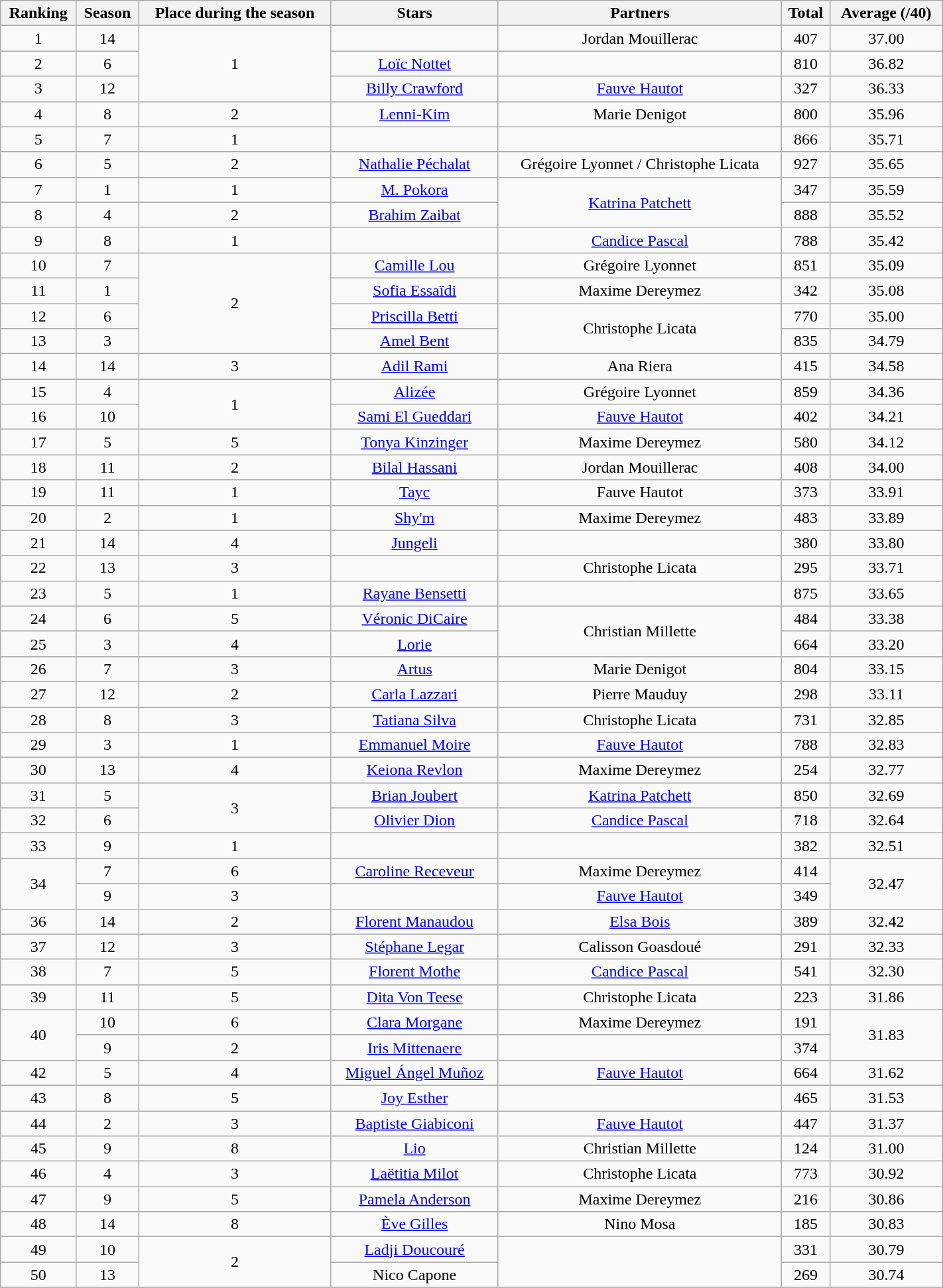<table class="wikitable sortable" border="1" width="75%" style="text-align:center">
<tr>
<th>Ranking</th>
<th>Season</th>
<th>Place during the season</th>
<th>Stars</th>
<th>Partners</th>
<th>Total</th>
<th>Average (/40)</th>
</tr>
<tr>
<td>1</td>
<td>14</td>
<td rowspan="3">1</td>
<td></td>
<td>Jordan Mouillerac</td>
<td>407</td>
<td>37.00</td>
</tr>
<tr>
<td>2</td>
<td>6</td>
<td><a href='#'>Loïc Nottet</a></td>
<td></td>
<td>810</td>
<td>36.82</td>
</tr>
<tr>
<td>3</td>
<td>12</td>
<td><a href='#'>Billy Crawford</a></td>
<td><a href='#'>Fauve Hautot</a></td>
<td>327</td>
<td>36.33</td>
</tr>
<tr>
<td>4</td>
<td>8</td>
<td>2</td>
<td><a href='#'>Lenni-Kim</a></td>
<td>Marie Denigot</td>
<td>800</td>
<td>35.96</td>
</tr>
<tr>
<td>5</td>
<td>7</td>
<td>1</td>
<td></td>
<td></td>
<td>866</td>
<td>35.71</td>
</tr>
<tr>
<td>6</td>
<td>5</td>
<td>2</td>
<td><a href='#'>Nathalie Péchalat</a></td>
<td>Grégoire Lyonnet / Christophe Licata</td>
<td>927</td>
<td>35.65</td>
</tr>
<tr>
<td>7</td>
<td>1</td>
<td>1</td>
<td><a href='#'>M. Pokora</a></td>
<td rowspan=2><a href='#'>Katrina Patchett</a></td>
<td>347</td>
<td>35.59</td>
</tr>
<tr>
<td>8</td>
<td>4</td>
<td>2</td>
<td><a href='#'>Brahim Zaibat</a></td>
<td>888</td>
<td>35.52</td>
</tr>
<tr>
<td>9</td>
<td>8</td>
<td>1</td>
<td></td>
<td><a href='#'>Candice Pascal</a></td>
<td>788</td>
<td>35.42</td>
</tr>
<tr>
<td>10</td>
<td>7</td>
<td rowspan=4>2</td>
<td><a href='#'>Camille Lou</a></td>
<td>Grégoire Lyonnet</td>
<td>851</td>
<td>35.09</td>
</tr>
<tr>
<td>11</td>
<td>1</td>
<td><a href='#'>Sofia Essaïdi</a></td>
<td>Maxime Dereymez</td>
<td>342</td>
<td>35.08</td>
</tr>
<tr>
<td>12</td>
<td>6</td>
<td><a href='#'>Priscilla Betti</a></td>
<td rowspan=2>Christophe Licata</td>
<td>770</td>
<td>35.00</td>
</tr>
<tr>
<td>13</td>
<td>3</td>
<td><a href='#'>Amel Bent</a></td>
<td>835</td>
<td>34.79</td>
</tr>
<tr>
<td>14</td>
<td>14</td>
<td>3</td>
<td><a href='#'>Adil Rami</a></td>
<td>Ana Riera</td>
<td>415</td>
<td>34.58</td>
</tr>
<tr>
<td>15</td>
<td>4</td>
<td rowspan=2>1</td>
<td><a href='#'>Alizée</a></td>
<td>Grégoire Lyonnet</td>
<td>859</td>
<td>34.36</td>
</tr>
<tr>
<td>16</td>
<td>10</td>
<td><a href='#'>Sami El Gueddari</a></td>
<td><a href='#'>Fauve Hautot</a></td>
<td>402</td>
<td>34.21</td>
</tr>
<tr>
<td>17</td>
<td>5</td>
<td>5</td>
<td><a href='#'>Tonya Kinzinger</a></td>
<td>Maxime Dereymez</td>
<td>580</td>
<td>34.12</td>
</tr>
<tr>
<td>18</td>
<td>11</td>
<td>2</td>
<td><a href='#'>Bilal Hassani</a></td>
<td>Jordan Mouillerac</td>
<td>408</td>
<td>34.00</td>
</tr>
<tr>
<td>19</td>
<td>11</td>
<td>1</td>
<td><a href='#'>Tayc</a></td>
<td>Fauve Hautot</td>
<td>373</td>
<td>33.91</td>
</tr>
<tr>
<td>20</td>
<td>2</td>
<td>1</td>
<td><a href='#'>Shy'm</a></td>
<td>Maxime Dereymez</td>
<td>483</td>
<td>33.89</td>
</tr>
<tr>
<td>21</td>
<td>14</td>
<td>4</td>
<td><a href='#'>Jungeli</a></td>
<td></td>
<td>380</td>
<td>33.80</td>
</tr>
<tr>
<td>22</td>
<td>13</td>
<td>3</td>
<td></td>
<td>Christophe Licata</td>
<td>295</td>
<td>33.71</td>
</tr>
<tr>
<td>23</td>
<td>5</td>
<td>1</td>
<td><a href='#'>Rayane Bensetti</a></td>
<td></td>
<td>875</td>
<td>33.65</td>
</tr>
<tr>
<td>24</td>
<td>6</td>
<td>5</td>
<td><a href='#'>Véronic DiCaire</a></td>
<td rowspan=2>Christian Millette</td>
<td>484</td>
<td>33.38</td>
</tr>
<tr>
<td>25</td>
<td>3</td>
<td>4</td>
<td><a href='#'>Lorie</a></td>
<td>664</td>
<td>33.20</td>
</tr>
<tr>
<td>26</td>
<td>7</td>
<td>3</td>
<td><a href='#'>Artus</a></td>
<td>Marie Denigot</td>
<td>804</td>
<td>33.15</td>
</tr>
<tr>
<td>27</td>
<td>12</td>
<td>2</td>
<td><a href='#'>Carla Lazzari</a></td>
<td>Pierre Mauduy</td>
<td>298</td>
<td>33.11</td>
</tr>
<tr>
<td>28</td>
<td>8</td>
<td>3</td>
<td><a href='#'>Tatiana Silva</a></td>
<td>Christophe Licata</td>
<td>731</td>
<td>32.85</td>
</tr>
<tr>
<td>29</td>
<td>3</td>
<td>1</td>
<td><a href='#'>Emmanuel Moire</a></td>
<td><a href='#'>Fauve Hautot</a></td>
<td>788</td>
<td>32.83</td>
</tr>
<tr>
<td>30</td>
<td>13</td>
<td>4</td>
<td><a href='#'>Keiona Revlon</a></td>
<td>Maxime Dereymez</td>
<td>254</td>
<td>32.77</td>
</tr>
<tr>
<td>31</td>
<td>5</td>
<td rowspan=2>3</td>
<td><a href='#'>Brian Joubert</a></td>
<td><a href='#'>Katrina Patchett</a></td>
<td>850</td>
<td>32.69</td>
</tr>
<tr>
<td>32</td>
<td>6</td>
<td><a href='#'>Olivier Dion</a></td>
<td><a href='#'>Candice Pascal</a></td>
<td>718</td>
<td>32.64</td>
</tr>
<tr>
<td>33</td>
<td>9</td>
<td>1</td>
<td></td>
<td></td>
<td>382</td>
<td>32.51</td>
</tr>
<tr>
<td rowspan=2>34</td>
<td>7</td>
<td>6</td>
<td><a href='#'>Caroline Receveur</a></td>
<td>Maxime Dereymez</td>
<td>414</td>
<td rowspan=2>32.47</td>
</tr>
<tr>
<td>9</td>
<td>3</td>
<td></td>
<td><a href='#'>Fauve Hautot</a></td>
<td>349</td>
</tr>
<tr>
<td>36</td>
<td>14</td>
<td>2</td>
<td><a href='#'>Florent Manaudou</a></td>
<td><a href='#'>Elsa Bois</a></td>
<td>389</td>
<td>32.42</td>
</tr>
<tr>
<td>37</td>
<td>12</td>
<td>3</td>
<td><a href='#'>Stéphane Legar</a></td>
<td>Calisson Goasdoué</td>
<td>291</td>
<td>32.33</td>
</tr>
<tr>
<td>38</td>
<td>7</td>
<td>5</td>
<td><a href='#'>Florent Mothe</a></td>
<td><a href='#'>Candice Pascal</a></td>
<td>541</td>
<td>32.30</td>
</tr>
<tr>
<td>39</td>
<td>11</td>
<td>5</td>
<td><a href='#'>Dita Von Teese</a></td>
<td>Christophe Licata</td>
<td>223</td>
<td>31.86</td>
</tr>
<tr>
<td rowspan=2>40</td>
<td>10</td>
<td>6</td>
<td><a href='#'>Clara Morgane</a></td>
<td>Maxime Dereymez</td>
<td>191</td>
<td rowspan=2>31.83</td>
</tr>
<tr>
<td>9</td>
<td>2</td>
<td><a href='#'>Iris Mittenaere</a></td>
<td></td>
<td>374</td>
</tr>
<tr>
<td>42</td>
<td>5</td>
<td>4</td>
<td><a href='#'>Miguel Ángel Muñoz</a></td>
<td><a href='#'>Fauve Hautot</a></td>
<td>664</td>
<td>31.62</td>
</tr>
<tr>
<td>43</td>
<td>8</td>
<td>5</td>
<td><a href='#'>Joy Esther</a></td>
<td></td>
<td>465</td>
<td>31.53</td>
</tr>
<tr>
<td>44</td>
<td>2</td>
<td>3</td>
<td><a href='#'>Baptiste Giabiconi</a></td>
<td><a href='#'>Fauve Hautot</a></td>
<td>447</td>
<td>31.37</td>
</tr>
<tr>
<td>45</td>
<td>9</td>
<td>8</td>
<td><a href='#'>Lio</a></td>
<td>Christian Millette</td>
<td>124</td>
<td>31.00</td>
</tr>
<tr>
<td>46</td>
<td>4</td>
<td>3</td>
<td><a href='#'>Laëtitia Milot</a></td>
<td>Christophe Licata</td>
<td>773</td>
<td>30.92</td>
</tr>
<tr>
<td>47</td>
<td>9</td>
<td>5</td>
<td><a href='#'>Pamela Anderson</a></td>
<td>Maxime Dereymez</td>
<td>216</td>
<td>30.86</td>
</tr>
<tr>
<td>48</td>
<td>14</td>
<td>8</td>
<td><a href='#'>Ève Gilles</a></td>
<td>Nino Mosa</td>
<td>185</td>
<td>30.83</td>
</tr>
<tr>
<td>49</td>
<td>10</td>
<td rowspan="2">2</td>
<td><a href='#'>Ladji Doucouré</a></td>
<td rowspan="2"></td>
<td>331</td>
<td>30.79</td>
</tr>
<tr>
<td>50</td>
<td>13</td>
<td>Nico Capone</td>
<td>269</td>
<td>30.74</td>
</tr>
<tr>
</tr>
</table>
